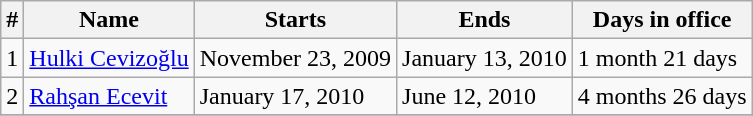<table class="wikitable">
<tr>
<th>#</th>
<th>Name</th>
<th>Starts</th>
<th>Ends</th>
<th>Days in office</th>
</tr>
<tr>
<td>1</td>
<td><a href='#'>Hulki Cevizoğlu</a></td>
<td>November 23, 2009</td>
<td>January 13, 2010</td>
<td>1 month 21 days</td>
</tr>
<tr>
<td>2</td>
<td><a href='#'>Rahşan Ecevit</a></td>
<td>January 17, 2010</td>
<td>June 12, 2010</td>
<td>4 months 26 days</td>
</tr>
<tr>
</tr>
</table>
